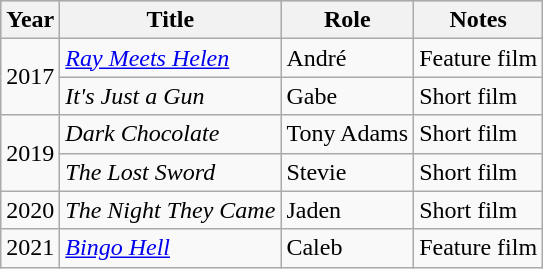<table class="wikitable">
<tr style="background:#ccc; text-align:center;">
<th>Year</th>
<th>Title</th>
<th>Role</th>
<th>Notes</th>
</tr>
<tr>
<td rowspan="2">2017</td>
<td><em><a href='#'>Ray Meets Helen</a></em></td>
<td>André</td>
<td>Feature film</td>
</tr>
<tr>
<td><em>It's Just a Gun</em></td>
<td>Gabe</td>
<td>Short film</td>
</tr>
<tr>
<td rowspan="2">2019</td>
<td><em>Dark Chocolate</em></td>
<td>Tony Adams</td>
<td>Short film</td>
</tr>
<tr>
<td><em>The Lost Sword</em></td>
<td>Stevie</td>
<td>Short film</td>
</tr>
<tr>
<td>2020</td>
<td><em>The Night They Came</em></td>
<td>Jaden</td>
<td>Short film</td>
</tr>
<tr>
<td>2021</td>
<td><em><a href='#'>Bingo Hell</a></em></td>
<td>Caleb</td>
<td>Feature film</td>
</tr>
</table>
